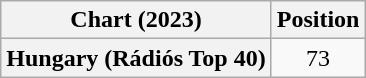<table class="wikitable plainrowheaders" style="text-align:center">
<tr>
<th>Chart (2023)</th>
<th>Position</th>
</tr>
<tr>
<th scope="row">Hungary (Rádiós Top 40)</th>
<td>73</td>
</tr>
</table>
